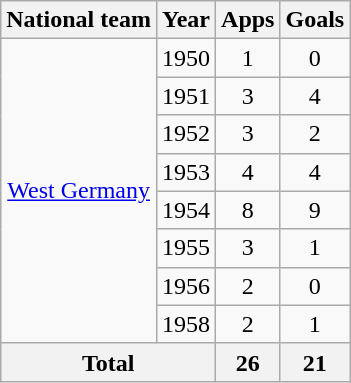<table class="wikitable" style="text-align:center">
<tr>
<th>National team</th>
<th>Year</th>
<th>Apps</th>
<th>Goals</th>
</tr>
<tr>
<td rowspan="8"><a href='#'>West Germany</a></td>
<td>1950</td>
<td>1</td>
<td>0</td>
</tr>
<tr>
<td>1951</td>
<td>3</td>
<td>4</td>
</tr>
<tr>
<td>1952</td>
<td>3</td>
<td>2</td>
</tr>
<tr>
<td>1953</td>
<td>4</td>
<td>4</td>
</tr>
<tr>
<td>1954</td>
<td>8</td>
<td>9</td>
</tr>
<tr>
<td>1955</td>
<td>3</td>
<td>1</td>
</tr>
<tr>
<td>1956</td>
<td>2</td>
<td>0</td>
</tr>
<tr>
<td>1958</td>
<td>2</td>
<td>1</td>
</tr>
<tr>
<th colspan="2">Total</th>
<th>26</th>
<th>21</th>
</tr>
</table>
